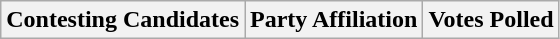<table class="wikitable sortable">
<tr>
<th>Contesting Candidates</th>
<th>Party Affiliation</th>
<th>Votes Polled</th>
</tr>
</table>
